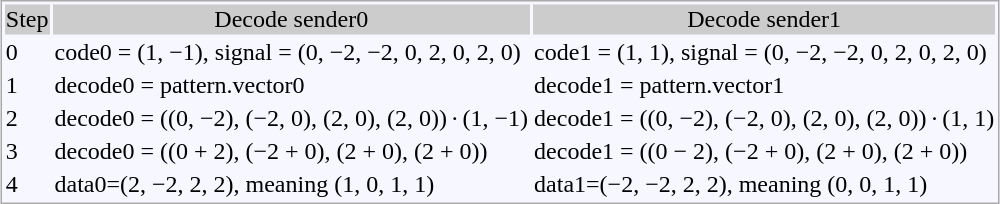<table style="border: 1px #aaaaaa solid; background-color: #f7f8ff; margin-left: auto; margin-right: auto;">
<tr>
<td align=center bgcolor="#CCCCCC">Step</td>
<td align=center bgcolor="#CCCCCC">Decode sender0</td>
<td align=center bgcolor="#CCCCCC">Decode sender1</td>
</tr>
<tr>
<td>0</td>
<td>code0 = (1, −1), signal = (0, −2, −2, 0, 2, 0, 2, 0)</td>
<td>code1 = (1, 1), signal = (0, −2, −2, 0, 2, 0, 2, 0)</td>
</tr>
<tr>
<td>1</td>
<td>decode0 = pattern.vector0</td>
<td>decode1 = pattern.vector1</td>
</tr>
<tr>
<td>2</td>
<td>decode0 = ((0, −2), (−2, 0), (2, 0), (2, 0)) · (1, −1)</td>
<td>decode1 = ((0, −2), (−2, 0), (2, 0), (2, 0)) · (1, 1)</td>
</tr>
<tr>
<td>3</td>
<td>decode0 = ((0 + 2), (−2 + 0), (2 + 0), (2 + 0))</td>
<td>decode1 = ((0 − 2), (−2 + 0), (2 + 0), (2 + 0))</td>
</tr>
<tr>
<td>4</td>
<td>data0=(2, −2, 2, 2), meaning (1, 0, 1, 1)</td>
<td>data1=(−2, −2, 2, 2), meaning (0, 0, 1, 1)</td>
</tr>
</table>
